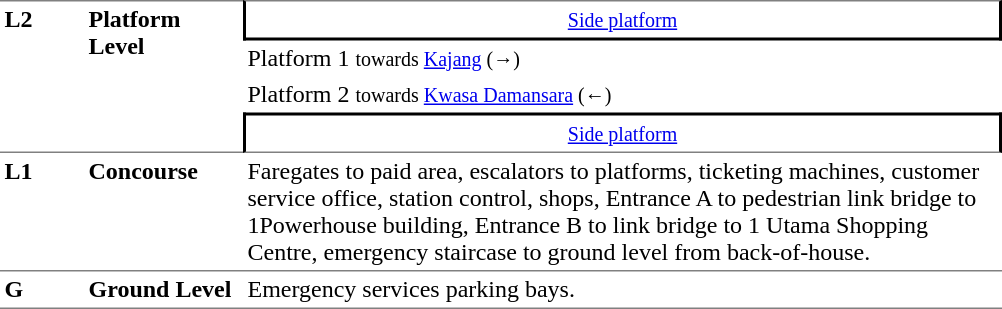<table border=0 cellspacing=0 cellpadding=3>
<tr>
<td style="border-top:solid 1px gray;border-bottom:solid 1px gray;" rowspan=4 width=50 valign=top><strong>L2</strong></td>
<td style="border-top:solid 1px gray;border-bottom:solid 1px gray;" rowspan=4 width=100 valign=top><strong>Platform Level</strong></td>
<td style="border-top:solid 1px gray;border-right:solid 2px black;border-left:solid 2px black;border-bottom:solid 2px black;text-align:center;"><small><a href='#'>Side platform</a></small></td>
</tr>
<tr>
<td width=500>Platform 1   <small>towards  <a href='#'>Kajang</a> (→)</small></td>
</tr>
<tr>
<td width=500>Platform 2   <small>towards  <a href='#'>Kwasa Damansara</a> (←)</small></td>
</tr>
<tr>
<td style="width=500;border-top:solid 2px black;border-right:solid 2px black;border-left:solid 2px black;border-bottom:solid 1px gray;text-align:center;" colspan=1><small><a href='#'>Side platform</a></small></td>
</tr>
<tr style="vertical-align:top;">
<td style="border-bottom:solid 1px gray; "><strong>L1</strong></td>
<td style="border-bottom:solid 1px gray; "><strong>Concourse</strong></td>
<td style="border-bottom:solid 1px gray; " width=500>Faregates to paid area, escalators to platforms, ticketing machines, customer service office, station control, shops, Entrance A to pedestrian link bridge to 1Powerhouse building, Entrance B to link bridge to 1 Utama Shopping Centre, emergency staircase to ground level from back-of-house.</td>
</tr>
<tr>
<td style="border-bottom:solid 1px gray; "><strong>G</strong></td>
<td style="border-bottom:solid 1px gray; "><strong>Ground Level</strong></td>
<td style="border-bottom:solid 1px gray; ">Emergency services parking bays.</td>
</tr>
</table>
